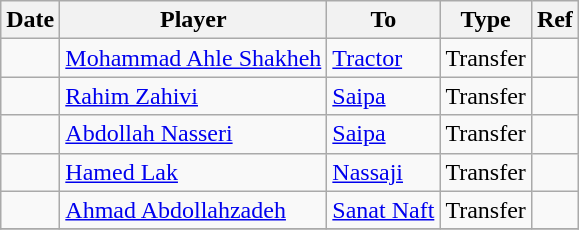<table class="wikitable">
<tr>
<th><strong>Date</strong></th>
<th><strong>Player</strong></th>
<th><strong>To</strong></th>
<th><strong>Type</strong></th>
<th><strong>Ref</strong></th>
</tr>
<tr>
<td></td>
<td> <a href='#'>Mohammad Ahle Shakheh</a></td>
<td> <a href='#'>Tractor</a></td>
<td>Transfer</td>
<td></td>
</tr>
<tr>
<td></td>
<td> <a href='#'>Rahim Zahivi</a></td>
<td> <a href='#'>Saipa</a></td>
<td>Transfer</td>
<td></td>
</tr>
<tr>
<td></td>
<td> <a href='#'>Abdollah Nasseri</a></td>
<td> <a href='#'>Saipa</a></td>
<td>Transfer</td>
<td></td>
</tr>
<tr>
<td></td>
<td> <a href='#'>Hamed Lak</a></td>
<td> <a href='#'>Nassaji</a></td>
<td>Transfer</td>
<td></td>
</tr>
<tr>
<td></td>
<td> <a href='#'>Ahmad Abdollahzadeh</a></td>
<td> <a href='#'>Sanat Naft</a></td>
<td>Transfer</td>
<td></td>
</tr>
<tr>
</tr>
</table>
